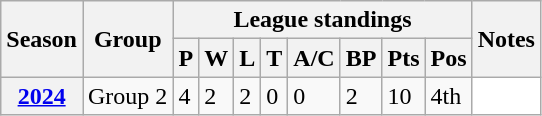<table class="wikitable sortable">
<tr>
<th scope="col" rowspan="2">Season</th>
<th scope="col" rowspan="2">Group</th>
<th scope="col" colspan="8">League standings</th>
<th scope="col" rowspan="2">Notes</th>
</tr>
<tr>
<th scope="col">P</th>
<th scope="col">W</th>
<th scope="col">L</th>
<th scope="col">T</th>
<th scope="col">A/C</th>
<th scope="col">BP</th>
<th scope="col">Pts</th>
<th scope="col">Pos</th>
</tr>
<tr>
<th scope="row"><a href='#'>2024</a></th>
<td>Group 2</td>
<td>4</td>
<td>2</td>
<td>2</td>
<td>0</td>
<td>0</td>
<td>2</td>
<td>10</td>
<td>4th</td>
<td style="background: white;"></td>
</tr>
</table>
